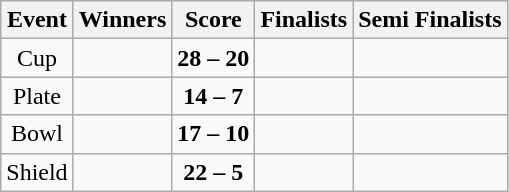<table class="wikitable" style="text-align: center">
<tr>
<th>Event</th>
<th>Winners</th>
<th>Score</th>
<th>Finalists</th>
<th>Semi Finalists</th>
</tr>
<tr>
<td>Cup</td>
<td align=left><strong></strong></td>
<td><strong>28 – 20</strong></td>
<td align=left></td>
<td align=left><br></td>
</tr>
<tr>
<td>Plate</td>
<td align=left><strong></strong></td>
<td><strong>14 – 7</strong></td>
<td align=left></td>
<td align=left><br></td>
</tr>
<tr>
<td>Bowl</td>
<td align=left><strong></strong></td>
<td><strong>17 – 10</strong></td>
<td align=left></td>
<td align=left><br></td>
</tr>
<tr>
<td>Shield</td>
<td align=left><strong></strong></td>
<td><strong>22 – 5</strong></td>
<td align=left></td>
<td align=left><br></td>
</tr>
</table>
